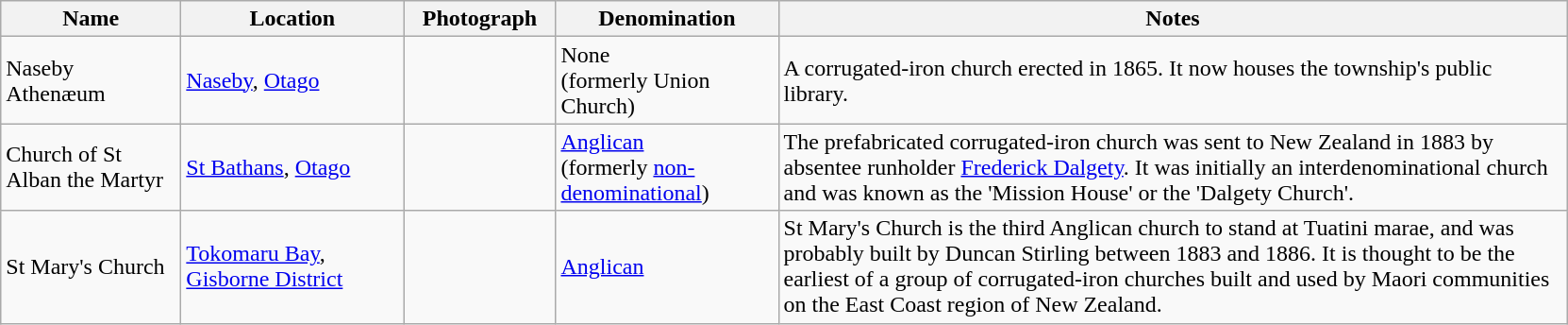<table class="wikitable sortable">
<tr>
<th style="width:120px">Name</th>
<th style="width:150px">Location</th>
<th style="width:100px" class="unsortable">Photograph</th>
<th style="width:150px">Denomination</th>
<th style="width:550px" class="unsortable">Notes</th>
</tr>
<tr>
<td>Naseby Athenæum</td>
<td><a href='#'>Naseby</a>, <a href='#'>Otago</a><br><small></small></td>
<td></td>
<td>None<br>(formerly Union Church)</td>
<td>A corrugated-iron church erected in 1865. It now houses the township's public library.</td>
</tr>
<tr>
<td>Church of St Alban the Martyr</td>
<td><a href='#'>St Bathans</a>, <a href='#'>Otago</a><br><small></small></td>
<td></td>
<td><a href='#'>Anglican</a><br>(formerly <a href='#'>non-denominational</a>)</td>
<td>The prefabricated corrugated-iron church was sent to New Zealand in 1883 by absentee runholder <a href='#'>Frederick Dalgety</a>. It was initially an interdenominational church and was known as the 'Mission House' or the 'Dalgety Church'.</td>
</tr>
<tr>
<td>St Mary's Church</td>
<td><a href='#'>Tokomaru Bay</a>, <a href='#'>Gisborne District</a><br><small></small></td>
<td></td>
<td><a href='#'>Anglican</a></td>
<td>St Mary's Church is the third Anglican church to stand at Tuatini marae, and was probably built by Duncan Stirling between 1883 and 1886. It is thought to be the earliest of a group of corrugated-iron churches built and used by Maori communities on the East Coast region of New Zealand.</td>
</tr>
</table>
